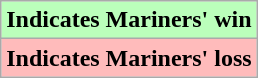<table class="wikitable" border="1">
<tr>
<th style="background: #bbffbb;">Indicates Mariners' win</th>
</tr>
<tr>
<th style="background: #ffbbbb;">Indicates Mariners' loss</th>
</tr>
</table>
